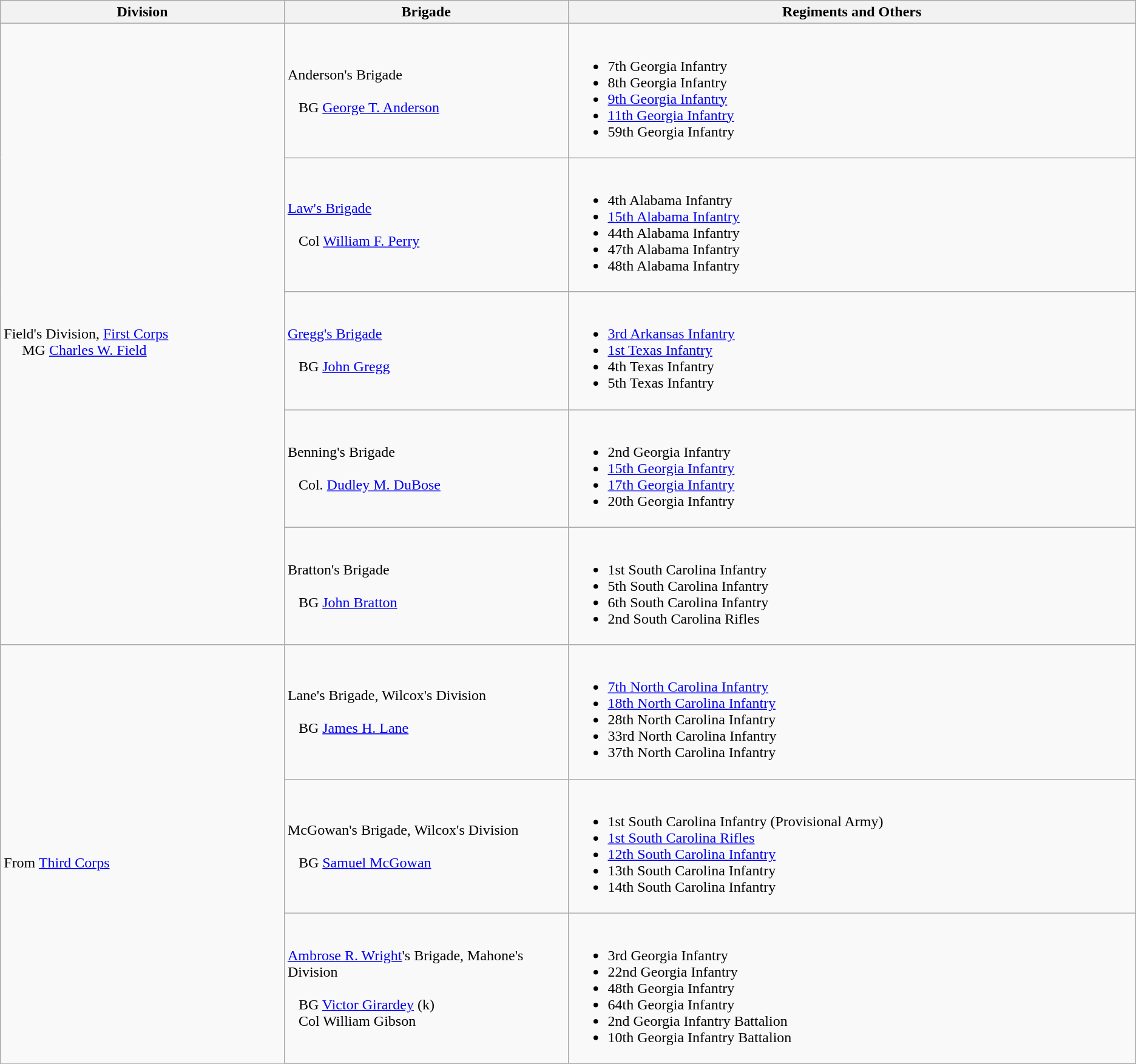<table class="wikitable">
<tr>
<th style="width:25%;">Division</th>
<th style="width:25%;">Brigade</th>
<th>Regiments and Others</th>
</tr>
<tr>
<td rowspan=5><br>Field's Division, <a href='#'>First Corps</a>
<br>    
MG <a href='#'>Charles W. Field</a></td>
<td>Anderson's Brigade<br><br>  
BG <a href='#'>George T. Anderson</a></td>
<td><br><ul><li>7th Georgia Infantry</li><li>8th Georgia Infantry</li><li><a href='#'>9th Georgia Infantry</a></li><li><a href='#'>11th Georgia Infantry</a></li><li>59th Georgia Infantry</li></ul></td>
</tr>
<tr>
<td><a href='#'>Law's Brigade</a><br><br>  
Col <a href='#'>William F. Perry</a></td>
<td><br><ul><li>4th Alabama Infantry</li><li><a href='#'>15th Alabama Infantry</a></li><li>44th Alabama Infantry</li><li>47th Alabama Infantry</li><li>48th Alabama Infantry</li></ul></td>
</tr>
<tr>
<td><a href='#'>Gregg's Brigade</a><br><br>  
BG <a href='#'>John Gregg</a></td>
<td><br><ul><li><a href='#'>3rd Arkansas Infantry</a></li><li><a href='#'>1st Texas Infantry</a></li><li>4th Texas Infantry</li><li>5th Texas Infantry</li></ul></td>
</tr>
<tr>
<td>Benning's Brigade<br><br>  
Col. <a href='#'>Dudley M. DuBose</a></td>
<td><br><ul><li>2nd Georgia Infantry</li><li><a href='#'>15th Georgia Infantry</a></li><li><a href='#'>17th Georgia Infantry</a></li><li>20th Georgia Infantry</li></ul></td>
</tr>
<tr>
<td>Bratton's Brigade<br><br>  
BG <a href='#'>John Bratton</a></td>
<td><br><ul><li>1st South Carolina Infantry</li><li>5th South Carolina Infantry</li><li>6th South Carolina Infantry</li><li>2nd South Carolina Rifles</li></ul></td>
</tr>
<tr>
<td rowspan=4><br>From <a href='#'>Third Corps</a></td>
<td>Lane's Brigade, Wilcox's Division<br><br>  
BG <a href='#'>James H. Lane</a></td>
<td><br><ul><li><a href='#'>7th North Carolina Infantry</a></li><li><a href='#'>18th North Carolina Infantry</a></li><li>28th North Carolina Infantry</li><li>33rd North Carolina Infantry</li><li>37th North Carolina Infantry</li></ul></td>
</tr>
<tr>
<td>McGowan's Brigade, Wilcox's Division<br><br>  
BG <a href='#'>Samuel McGowan</a></td>
<td><br><ul><li>1st South Carolina Infantry (Provisional Army)</li><li><a href='#'>1st South Carolina Rifles</a></li><li><a href='#'>12th South Carolina Infantry</a></li><li>13th South Carolina Infantry</li><li>14th South Carolina Infantry</li></ul></td>
</tr>
<tr>
<td><a href='#'>Ambrose R. Wright</a>'s Brigade, Mahone's Division<br><br>  
BG <a href='#'>Victor Girardey</a> (k)
<br>  
Col William Gibson</td>
<td><br><ul><li>3rd Georgia Infantry</li><li>22nd Georgia Infantry</li><li>48th Georgia Infantry</li><li>64th Georgia Infantry</li><li>2nd Georgia Infantry Battalion</li><li>10th Georgia Infantry Battalion</li></ul></td>
</tr>
<tr>
</tr>
</table>
